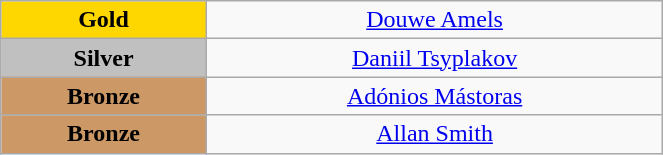<table class="wikitable" style="text-align:center; " width="35%">
<tr>
<td bgcolor="gold"><strong>Gold</strong></td>
<td><a href='#'>Douwe Amels</a><br>  <small><em></em></small></td>
</tr>
<tr>
<td bgcolor="silver"><strong>Silver</strong></td>
<td><a href='#'>Daniil Tsyplakov</a><br>  <small><em></em></small></td>
</tr>
<tr>
<td bgcolor="CC9966"><strong>Bronze</strong></td>
<td><a href='#'>Adónios Mástoras</a><br>  <small><em></em></small></td>
</tr>
<tr>
<td bgcolor="CC9966"><strong>Bronze</strong></td>
<td><a href='#'>Allan Smith</a><br>  <small><em></em></small></td>
</tr>
</table>
